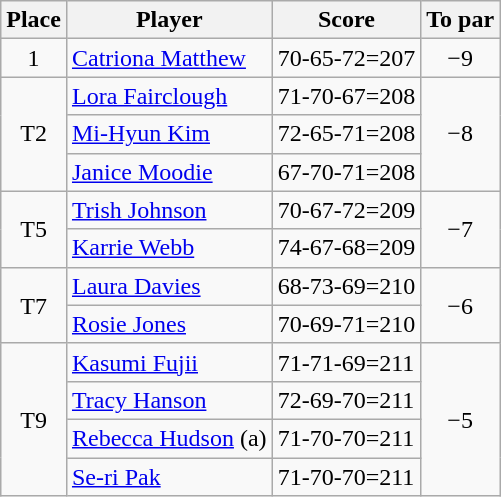<table class="wikitable">
<tr>
<th>Place</th>
<th>Player</th>
<th>Score</th>
<th>To par</th>
</tr>
<tr>
<td align=center>1</td>
<td> <a href='#'>Catriona Matthew</a></td>
<td>70-65-72=207</td>
<td align=center>−9</td>
</tr>
<tr>
<td align=center rowspan=3>T2</td>
<td> <a href='#'>Lora Fairclough</a></td>
<td>71-70-67=208</td>
<td align=center rowspan=3>−8</td>
</tr>
<tr>
<td> <a href='#'>Mi-Hyun Kim</a></td>
<td>72-65-71=208</td>
</tr>
<tr>
<td> <a href='#'>Janice Moodie</a></td>
<td>67-70-71=208</td>
</tr>
<tr>
<td align=center rowspan=2>T5</td>
<td> <a href='#'>Trish Johnson</a></td>
<td>70-67-72=209</td>
<td align=center rowspan=2>−7</td>
</tr>
<tr>
<td> <a href='#'>Karrie Webb</a></td>
<td>74-67-68=209</td>
</tr>
<tr>
<td align=center rowspan=2>T7</td>
<td> <a href='#'>Laura Davies</a></td>
<td>68-73-69=210</td>
<td align=center rowspan=2>−6</td>
</tr>
<tr>
<td> <a href='#'>Rosie Jones</a></td>
<td>70-69-71=210</td>
</tr>
<tr>
<td align=center rowspan=4>T9</td>
<td> <a href='#'>Kasumi Fujii</a></td>
<td>71-71-69=211</td>
<td align=center rowspan=4>−5</td>
</tr>
<tr>
<td> <a href='#'>Tracy Hanson</a></td>
<td>72-69-70=211</td>
</tr>
<tr>
<td> <a href='#'>Rebecca Hudson</a> (a)</td>
<td>71-70-70=211</td>
</tr>
<tr>
<td> <a href='#'>Se-ri Pak</a></td>
<td>71-70-70=211</td>
</tr>
</table>
